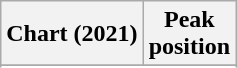<table class="wikitable sortable plainrowheaders" style="text-align:center">
<tr>
<th scope="col">Chart (2021)</th>
<th scope="col">Peak<br>position</th>
</tr>
<tr>
</tr>
<tr>
</tr>
<tr>
</tr>
<tr>
</tr>
<tr>
</tr>
<tr>
</tr>
</table>
